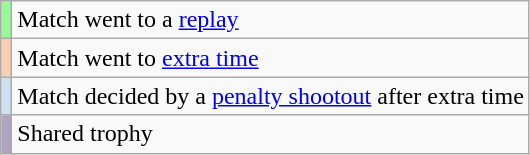<table class="wikitable">
<tr>
<td style="background-color:#98FB98"></td>
<td>Match went to a <a href='#'>replay</a></td>
</tr>
<tr>
<td style="background-color:#FBCEB1"></td>
<td>Match went to <a href='#'>extra time</a></td>
</tr>
<tr>
<td style="background-color:#cedff2"></td>
<td>Match decided by a <a href='#'>penalty shootout</a> after extra time</td>
</tr>
<tr>
<td style="background-color:#afa3bf"></td>
<td>Shared trophy</td>
</tr>
</table>
